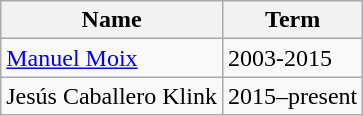<table class="wikitable">
<tr>
<th>Name</th>
<th>Term</th>
</tr>
<tr>
<td><a href='#'>Manuel Moix</a></td>
<td>2003-2015</td>
</tr>
<tr>
<td>Jesús Caballero Klink</td>
<td>2015–present</td>
</tr>
</table>
